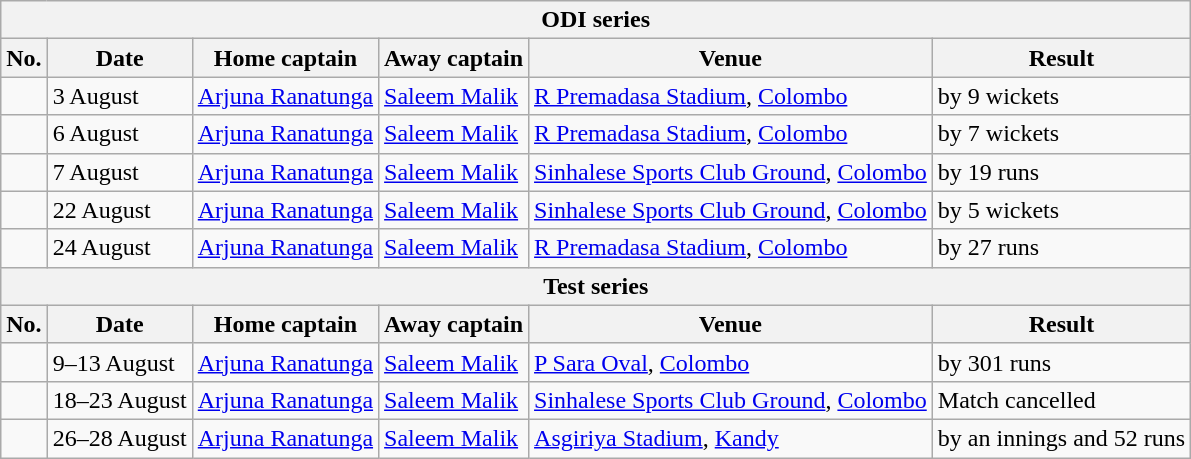<table class="wikitable">
<tr>
<th colspan="9">ODI series</th>
</tr>
<tr>
<th>No.</th>
<th>Date</th>
<th>Home captain</th>
<th>Away captain</th>
<th>Venue</th>
<th>Result</th>
</tr>
<tr>
<td></td>
<td>3 August</td>
<td><a href='#'>Arjuna Ranatunga</a></td>
<td><a href='#'>Saleem Malik</a></td>
<td><a href='#'>R Premadasa Stadium</a>, <a href='#'>Colombo</a></td>
<td> by 9 wickets</td>
</tr>
<tr>
<td></td>
<td>6 August</td>
<td><a href='#'>Arjuna Ranatunga</a></td>
<td><a href='#'>Saleem Malik</a></td>
<td><a href='#'>R Premadasa Stadium</a>, <a href='#'>Colombo</a></td>
<td> by 7 wickets</td>
</tr>
<tr>
<td></td>
<td>7 August</td>
<td><a href='#'>Arjuna Ranatunga</a></td>
<td><a href='#'>Saleem Malik</a></td>
<td><a href='#'>Sinhalese Sports Club Ground</a>, <a href='#'>Colombo</a></td>
<td> by 19 runs</td>
</tr>
<tr>
<td></td>
<td>22 August</td>
<td><a href='#'>Arjuna Ranatunga</a></td>
<td><a href='#'>Saleem Malik</a></td>
<td><a href='#'>Sinhalese Sports Club Ground</a>, <a href='#'>Colombo</a></td>
<td> by 5 wickets</td>
</tr>
<tr>
<td></td>
<td>24 August</td>
<td><a href='#'>Arjuna Ranatunga</a></td>
<td><a href='#'>Saleem Malik</a></td>
<td><a href='#'>R Premadasa Stadium</a>, <a href='#'>Colombo</a></td>
<td> by 27 runs</td>
</tr>
<tr>
<th colspan="9">Test series</th>
</tr>
<tr>
<th>No.</th>
<th>Date</th>
<th>Home captain</th>
<th>Away captain</th>
<th>Venue</th>
<th>Result</th>
</tr>
<tr>
<td></td>
<td>9–13 August</td>
<td><a href='#'>Arjuna Ranatunga</a></td>
<td><a href='#'>Saleem Malik</a></td>
<td><a href='#'>P Sara Oval</a>, <a href='#'>Colombo</a></td>
<td> by 301 runs</td>
</tr>
<tr>
<td></td>
<td>18–23 August</td>
<td><a href='#'>Arjuna Ranatunga</a></td>
<td><a href='#'>Saleem Malik</a></td>
<td><a href='#'>Sinhalese Sports Club Ground</a>, <a href='#'>Colombo</a></td>
<td>Match cancelled</td>
</tr>
<tr>
<td></td>
<td>26–28 August</td>
<td><a href='#'>Arjuna Ranatunga</a></td>
<td><a href='#'>Saleem Malik</a></td>
<td><a href='#'>Asgiriya Stadium</a>, <a href='#'>Kandy</a></td>
<td> by an innings and 52 runs</td>
</tr>
</table>
